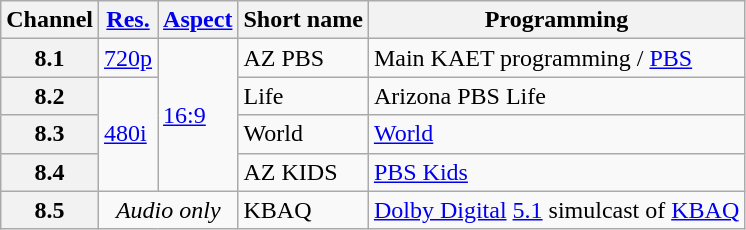<table class="wikitable">
<tr>
<th scope = "col">Channel</th>
<th scope = "col"><a href='#'>Res.</a></th>
<th scope = "col"><a href='#'>Aspect</a></th>
<th scope = "col">Short name</th>
<th scope = "col">Programming</th>
</tr>
<tr>
<th scope = "row">8.1</th>
<td><a href='#'>720p</a></td>
<td rowspan=4><a href='#'>16:9</a></td>
<td>AZ PBS</td>
<td>Main KAET programming / <a href='#'>PBS</a></td>
</tr>
<tr>
<th scope = "row">8.2</th>
<td rowspan=3><a href='#'>480i</a></td>
<td>Life</td>
<td>Arizona PBS Life</td>
</tr>
<tr>
<th scope = "row">8.3</th>
<td>World</td>
<td><a href='#'>World</a></td>
</tr>
<tr>
<th scope = "row">8.4</th>
<td>AZ KIDS</td>
<td><a href='#'>PBS Kids</a></td>
</tr>
<tr>
<th scope = "row">8.5</th>
<td colspan=2 align="center"><em>Audio only</em></td>
<td>KBAQ</td>
<td><a href='#'>Dolby Digital</a> <a href='#'>5.1</a> simulcast of <a href='#'>KBAQ</a></td>
</tr>
</table>
